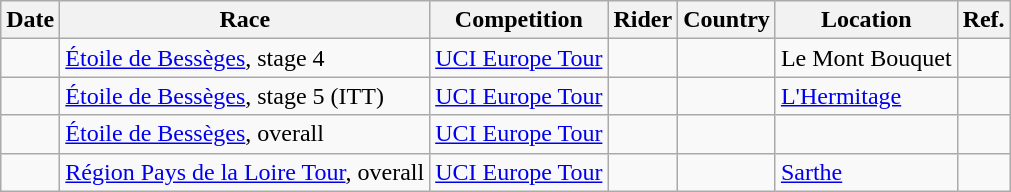<table class="wikitable sortable">
<tr>
<th>Date</th>
<th>Race</th>
<th>Competition</th>
<th>Rider</th>
<th>Country</th>
<th>Location</th>
<th class="unsortable">Ref.</th>
</tr>
<tr>
<td></td>
<td><a href='#'>Étoile de Bessèges</a>, stage 4</td>
<td><a href='#'>UCI Europe Tour</a></td>
<td></td>
<td></td>
<td>Le Mont Bouquet</td>
<td align="center"></td>
</tr>
<tr>
<td></td>
<td><a href='#'>Étoile de Bessèges</a>, stage 5 (ITT)</td>
<td><a href='#'>UCI Europe Tour</a></td>
<td></td>
<td></td>
<td><a href='#'>L'Hermitage</a></td>
<td align="center"></td>
</tr>
<tr>
<td></td>
<td><a href='#'>Étoile de Bessèges</a>, overall</td>
<td><a href='#'>UCI Europe Tour</a></td>
<td></td>
<td></td>
<td></td>
<td align="center"></td>
</tr>
<tr>
<td></td>
<td><a href='#'>Région Pays de la Loire Tour</a>, overall</td>
<td><a href='#'>UCI Europe Tour</a></td>
<td></td>
<td></td>
<td><a href='#'>Sarthe</a></td>
<td align="center"></td>
</tr>
</table>
